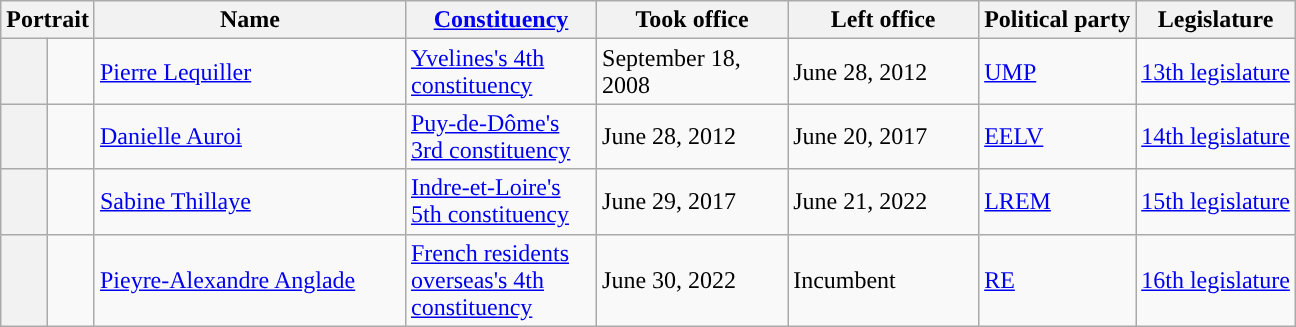<table class="wikitable">
<tr>
<th colspan=2>Portrait</th>
<th width=200>Name</th>
<th width=120><a href='#'>Constituency</a></th>
<th width=120>Took office</th>
<th width=120>Left office</th>
<th>Political party</th>
<th>Legislature</th>
</tr>
<tr>
<th style="background:"></th>
<td></td>
<td><a href='#'>Pierre Lequiller</a></td>
<td><a href='#'>Yvelines's 4th constituency</a></td>
<td>September 18, 2008</td>
<td>June 28, 2012</td>
<td><a href='#'>UMP</a></td>
<td><a href='#'>13th legislature</a></td>
</tr>
<tr>
<th style="background:"></th>
<td></td>
<td><a href='#'>Danielle Auroi</a></td>
<td><a href='#'>Puy-de-Dôme's 3rd constituency</a></td>
<td>June 28, 2012</td>
<td>June 20, 2017</td>
<td><a href='#'>EELV</a></td>
<td><a href='#'>14th legislature</a></td>
</tr>
<tr>
<th style="background:"></th>
<td></td>
<td><a href='#'>Sabine Thillaye</a></td>
<td><a href='#'>Indre-et-Loire's 5th constituency</a></td>
<td>June 29, 2017</td>
<td>June 21, 2022</td>
<td><a href='#'>LREM</a></td>
<td><a href='#'>15th legislature</a></td>
</tr>
<tr>
<th style="background:"></th>
<td></td>
<td><a href='#'>Pieyre-Alexandre Anglade</a></td>
<td><a href='#'>French residents overseas's 4th constituency</a></td>
<td>June 30, 2022</td>
<td>Incumbent</td>
<td><a href='#'>RE</a></td>
<td><a href='#'>16th legislature</a></td>
</tr>
</table>
